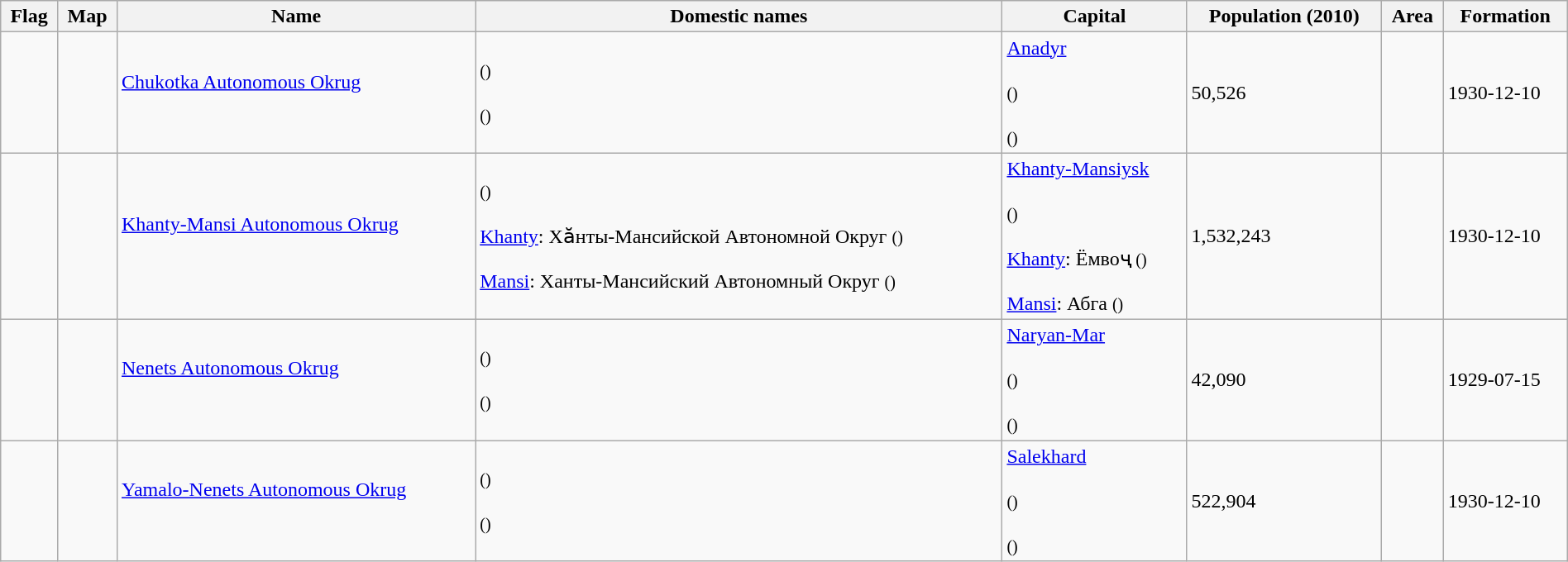<table class="wikitable sortable" style="width:100%">
<tr>
<th class="unsortable">Flag</th>
<th class="unsortable">Map</th>
<th>Name<br></th>
<th>Domestic names<br></th>
<th>Capital<br></th>
<th>Population (2010)<br></th>
<th>Area<br></th>
<th>Formation</th>
</tr>
<tr>
<td></td>
<td></td>
<td><a href='#'>Chukotka Autonomous Okrug</a><br><br></td>
<td> <small>(<em></em>)</small> <br><br> <small>(<em></em>)</small></td>
<td><a href='#'>Anadyr</a><br><br> <small>(<em></em>)</small> <br><br> <small>(<em></em>)</small></td>
<td>50,526</td>
<td></td>
<td>1930-12-10</td>
</tr>
<tr>
<td></td>
<td></td>
<td><a href='#'>Khanty-Mansi Autonomous Okrug</a><br><br></td>
<td> <small>(<em></em>)</small> <br><br><a href='#'>Khanty</a>: Хӑнты-Мансийской Aвтономной Округ <small>(<em></em>)</small> <br><br><a href='#'>Mansi</a>: Ханты-Мансийский Автономный Округ <small>(<em></em>)</small></td>
<td><a href='#'>Khanty-Mansiysk</a><br><br> <small>(<em></em>)</small> <br><br><a href='#'>Khanty</a>: Ёмвоҷ <small>(<em></em>)</small> <br><br> <a href='#'>Mansi</a>: Абга <small>(<em></em>)</small></td>
<td>1,532,243</td>
<td></td>
<td>1930-12-10</td>
</tr>
<tr>
<td></td>
<td></td>
<td><a href='#'>Nenets Autonomous Okrug</a><br><br></td>
<td> <small>(<em></em>)</small> <br><br> <small>(<em></em>)</small></td>
<td><a href='#'>Naryan-Mar</a><br><br> <small>(<em></em>)</small> <br><br> <small>(<em></em>)</small></td>
<td>42,090</td>
<td></td>
<td>1929-07-15</td>
</tr>
<tr>
<td></td>
<td></td>
<td><a href='#'>Yamalo-Nenets Autonomous Okrug</a><br><br></td>
<td> <small>(<em></em>)</small> <br><br> <small>(<em></em>)</small></td>
<td><a href='#'>Salekhard</a><br><br> <small>(<em></em>)</small> <br><br> <small>(<em></em>)</small></td>
<td>522,904</td>
<td></td>
<td>1930-12-10</td>
</tr>
</table>
